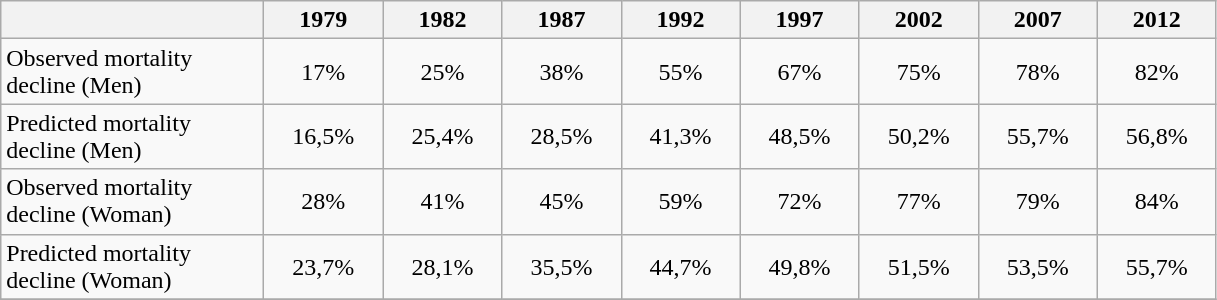<table class="wikitable">
<tr class="hintergrundfarbe5">
<th style="width:10.5em; text-align:left;"></th>
<th style="width:4.5em;">1979</th>
<th style="width:4.5em;">1982</th>
<th style="width:4.5em;">1987</th>
<th style="width:4.5em;">1992</th>
<th style="width:4.5em;">1997</th>
<th style="width:4.5em;">2002</th>
<th style="width:4.5em;">2007</th>
<th style="width:4.5em;">2012</th>
</tr>
<tr>
<td style="text-align:center; text-align:left;">Observed mortality decline (Men)</td>
<td style="text-align: center;">17%</td>
<td style="text-align: center;">25%</td>
<td style="text-align: center;">38%</td>
<td style="text-align: center;">55%</td>
<td style="text-align: center;">67%</td>
<td style="text-align: center;">75%</td>
<td style="text-align: center;">78%</td>
<td style="text-align: center;">82%</td>
</tr>
<tr>
<td style="text-align:center; text-align:left;">Predicted mortality decline (Men)</td>
<td style="text-align: center;">16,5%</td>
<td style="text-align: center;">25,4%</td>
<td style="text-align: center;">28,5%</td>
<td style="text-align: center;">41,3%</td>
<td style="text-align: center;">48,5%</td>
<td style="text-align: center;">50,2%</td>
<td style="text-align: center;">55,7%</td>
<td style="text-align: center;">56,8%</td>
</tr>
<tr>
<td style="text-align:center; text-align:left;">Observed mortality decline (Woman)</td>
<td style="text-align: center;">28%</td>
<td style="text-align: center;">41%</td>
<td style="text-align: center;">45%</td>
<td style="text-align: center;">59%</td>
<td style="text-align: center;">72%</td>
<td style="text-align: center;">77%</td>
<td style="text-align: center;">79%</td>
<td style="text-align: center;">84%</td>
</tr>
<tr>
<td style="text-align:center; text-align:left;">Predicted mortality decline (Woman)</td>
<td style="text-align: center;">23,7%</td>
<td style="text-align: center;">28,1%</td>
<td style="text-align: center;">35,5%</td>
<td style="text-align: center;">44,7%</td>
<td style="text-align: center;">49,8%</td>
<td style="text-align: center;">51,5%</td>
<td style="text-align: center;">53,5%</td>
<td style="text-align: center;">55,7%</td>
</tr>
<tr>
</tr>
</table>
